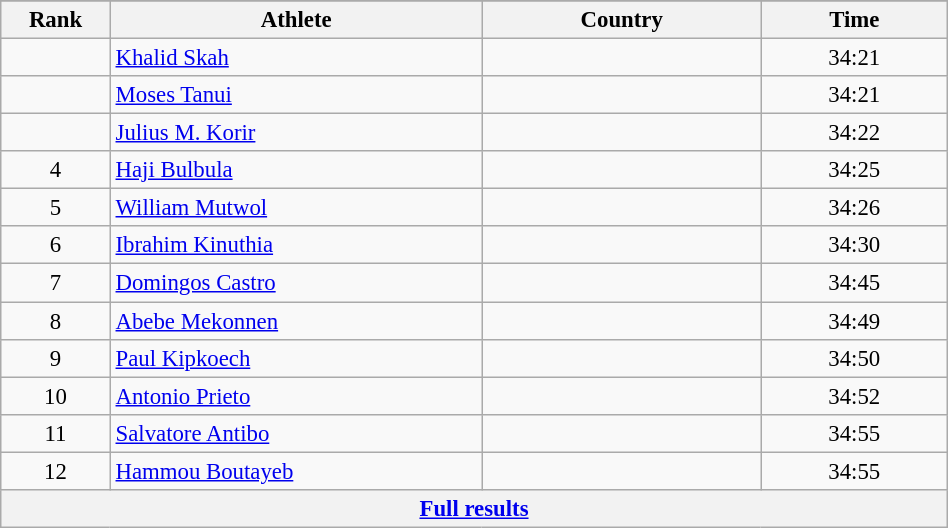<table class="wikitable sortable" style=" text-align:center; font-size:95%;" width="50%">
<tr>
</tr>
<tr>
<th width=5%>Rank</th>
<th width=20%>Athlete</th>
<th width=15%>Country</th>
<th width=10%>Time</th>
</tr>
<tr>
<td align=center></td>
<td align=left><a href='#'>Khalid Skah</a></td>
<td align=left></td>
<td>34:21</td>
</tr>
<tr>
<td align=center></td>
<td align=left><a href='#'>Moses Tanui</a></td>
<td align=left></td>
<td>34:21</td>
</tr>
<tr>
<td align=center></td>
<td align=left><a href='#'>Julius M. Korir</a></td>
<td align=left></td>
<td>34:22</td>
</tr>
<tr>
<td align=center>4</td>
<td align=left><a href='#'>Haji Bulbula</a></td>
<td align=left></td>
<td>34:25</td>
</tr>
<tr>
<td align=center>5</td>
<td align=left><a href='#'>William Mutwol</a></td>
<td align=left></td>
<td>34:26</td>
</tr>
<tr>
<td align=center>6</td>
<td align=left><a href='#'>Ibrahim Kinuthia</a></td>
<td align=left></td>
<td>34:30</td>
</tr>
<tr>
<td align=center>7</td>
<td align=left><a href='#'>Domingos Castro</a></td>
<td align=left></td>
<td>34:45</td>
</tr>
<tr>
<td align=center>8</td>
<td align=left><a href='#'>Abebe Mekonnen</a></td>
<td align=left></td>
<td>34:49</td>
</tr>
<tr>
<td align=center>9</td>
<td align=left><a href='#'>Paul Kipkoech</a></td>
<td align=left></td>
<td>34:50</td>
</tr>
<tr>
<td align=center>10</td>
<td align=left><a href='#'>Antonio Prieto</a></td>
<td align=left></td>
<td>34:52</td>
</tr>
<tr>
<td align=center>11</td>
<td align=left><a href='#'>Salvatore Antibo</a></td>
<td align=left></td>
<td>34:55</td>
</tr>
<tr>
<td align=center>12</td>
<td align=left><a href='#'>Hammou Boutayeb</a></td>
<td align=left></td>
<td>34:55</td>
</tr>
<tr class="sortbottom">
<th colspan=4 align=center><a href='#'>Full results</a></th>
</tr>
</table>
